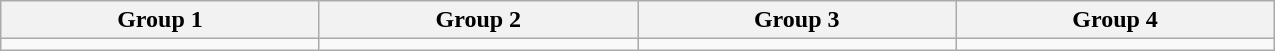<table class="wikitable" width=850>
<tr>
<th width=25%>Group 1</th>
<th width=25%>Group 2</th>
<th width=25%>Group 3</th>
<th width=25%>Group 4</th>
</tr>
<tr>
<td valign=top></td>
<td valign=top></td>
<td valign=top></td>
<td valign=top></td>
</tr>
</table>
